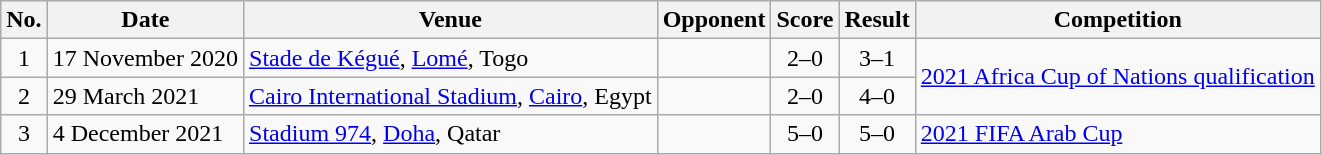<table class="wikitable sortable">
<tr>
<th scope="col">No.</th>
<th scope="col">Date</th>
<th scope="col">Venue</th>
<th scope="col">Opponent</th>
<th scope="col">Score</th>
<th scope="col">Result</th>
<th scope="col">Competition</th>
</tr>
<tr>
<td align="center">1</td>
<td>17 November 2020</td>
<td><a href='#'>Stade de Kégué</a>, <a href='#'>Lomé</a>, Togo</td>
<td></td>
<td align="center">2–0</td>
<td align="center">3–1</td>
<td rowspan=2><a href='#'>2021 Africa Cup of Nations qualification</a></td>
</tr>
<tr>
<td align="center">2</td>
<td>29 March 2021</td>
<td><a href='#'>Cairo International Stadium</a>, <a href='#'>Cairo</a>, Egypt</td>
<td></td>
<td align="center">2–0</td>
<td align="center">4–0</td>
</tr>
<tr>
<td align="center">3</td>
<td>4 December 2021</td>
<td><a href='#'>Stadium 974</a>, <a href='#'>Doha</a>, Qatar</td>
<td></td>
<td align="center">5–0</td>
<td align="center">5–0</td>
<td><a href='#'>2021 FIFA Arab Cup</a></td>
</tr>
</table>
